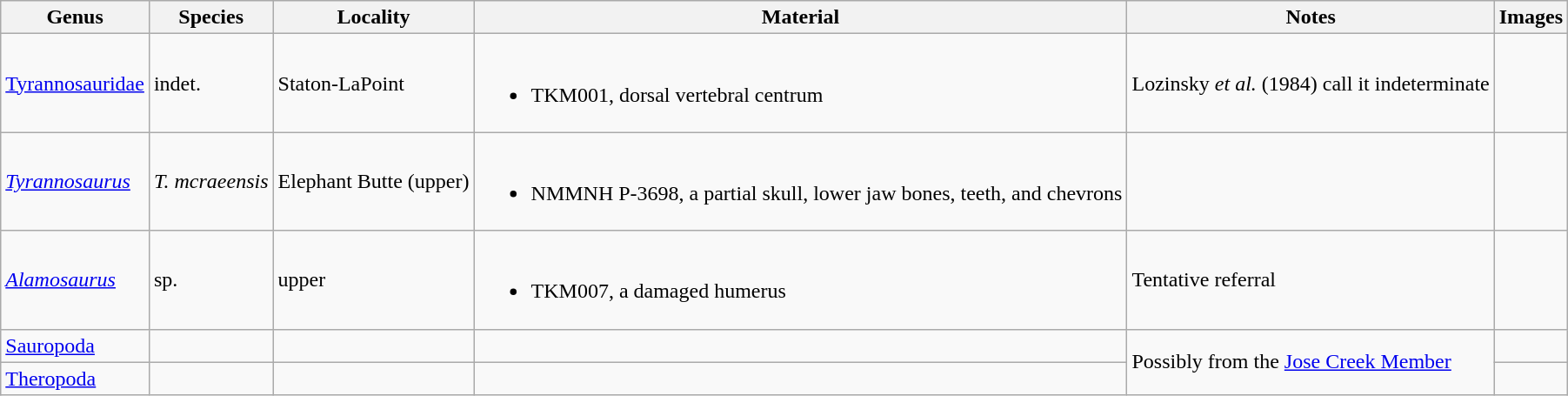<table class="wikitable">
<tr>
<th>Genus</th>
<th>Species</th>
<th>Locality</th>
<th>Material</th>
<th>Notes</th>
<th>Images</th>
</tr>
<tr>
<td><a href='#'>Tyrannosauridae</a></td>
<td>indet.</td>
<td>Staton-LaPoint</td>
<td><br><ul><li>TKM001, dorsal vertebral centrum</li></ul></td>
<td>Lozinsky <em>et al.</em> (1984) call it indeterminate</td>
<td></td>
</tr>
<tr>
<td><em><a href='#'>Tyrannosaurus</a></em></td>
<td><em>T. mcraeensis</em></td>
<td>Elephant Butte (upper)</td>
<td><br><ul><li>NMMNH P-3698, a partial skull, lower jaw bones, teeth, and chevrons</li></ul></td>
<td></td>
<td></td>
</tr>
<tr>
<td><em><a href='#'>Alamosaurus</a></em></td>
<td>sp.</td>
<td>upper</td>
<td><br><ul><li>TKM007, a damaged humerus</li></ul></td>
<td>Tentative referral</td>
<td></td>
</tr>
<tr>
<td><a href='#'>Sauropoda</a></td>
<td></td>
<td></td>
<td></td>
<td rowspan="2">Possibly from the <a href='#'>Jose Creek Member</a></td>
<td></td>
</tr>
<tr>
<td><a href='#'>Theropoda</a></td>
<td></td>
<td></td>
<td></td>
<td></td>
</tr>
</table>
